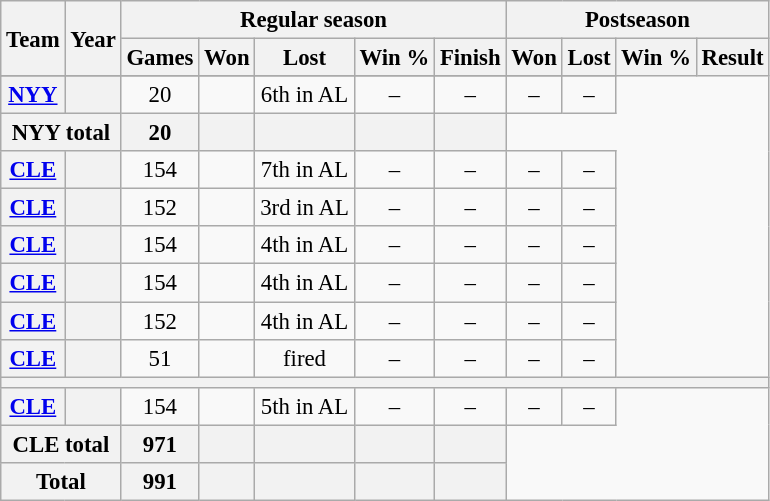<table class="wikitable" style="font-size: 95%; text-align:center;">
<tr>
<th rowspan="2">Team</th>
<th rowspan="2">Year</th>
<th colspan="5">Regular season</th>
<th colspan="4">Postseason</th>
</tr>
<tr>
<th>Games</th>
<th>Won</th>
<th>Lost</th>
<th>Win %</th>
<th>Finish</th>
<th>Won</th>
<th>Lost</th>
<th>Win %</th>
<th>Result</th>
</tr>
<tr>
</tr>
<tr>
<th><a href='#'>NYY</a></th>
<th></th>
<td>20</td>
<td></td>
<td>6th in AL</td>
<td>–</td>
<td>–</td>
<td>–</td>
<td>–</td>
</tr>
<tr>
<th colspan="2">NYY total</th>
<th>20</th>
<th></th>
<th></th>
<th></th>
<th></th>
</tr>
<tr>
<th><a href='#'>CLE</a></th>
<th></th>
<td>154</td>
<td></td>
<td>7th in AL</td>
<td>–</td>
<td>–</td>
<td>–</td>
<td>–</td>
</tr>
<tr>
<th><a href='#'>CLE</a></th>
<th></th>
<td>152</td>
<td></td>
<td>3rd in AL</td>
<td>–</td>
<td>–</td>
<td>–</td>
<td>–</td>
</tr>
<tr>
<th><a href='#'>CLE</a></th>
<th></th>
<td>154</td>
<td></td>
<td>4th in AL</td>
<td>–</td>
<td>–</td>
<td>–</td>
<td>–</td>
</tr>
<tr>
<th><a href='#'>CLE</a></th>
<th></th>
<td>154</td>
<td></td>
<td>4th in AL</td>
<td>–</td>
<td>–</td>
<td>–</td>
<td>–</td>
</tr>
<tr>
<th><a href='#'>CLE</a></th>
<th></th>
<td>152</td>
<td></td>
<td>4th in AL</td>
<td>–</td>
<td>–</td>
<td>–</td>
<td>–</td>
</tr>
<tr>
<th><a href='#'>CLE</a></th>
<th></th>
<td>51</td>
<td></td>
<td>fired</td>
<td>–</td>
<td>–</td>
<td>–</td>
<td>–</td>
</tr>
<tr>
<th colspan="11"></th>
</tr>
<tr>
<th><a href='#'>CLE</a></th>
<th></th>
<td>154</td>
<td></td>
<td>5th in AL</td>
<td>–</td>
<td>–</td>
<td>–</td>
<td>–</td>
</tr>
<tr>
<th colspan="2">CLE total</th>
<th>971</th>
<th></th>
<th></th>
<th></th>
<th></th>
</tr>
<tr>
<th colspan="2">Total</th>
<th>991</th>
<th></th>
<th></th>
<th></th>
<th></th>
</tr>
</table>
